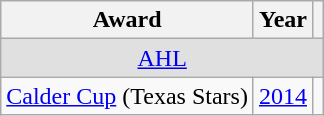<table class="wikitable">
<tr>
<th>Award</th>
<th>Year</th>
<th></th>
</tr>
<tr ALIGN="center" bgcolor="#e0e0e0">
<td colspan="3"><a href='#'>AHL</a></td>
</tr>
<tr>
<td><a href='#'>Calder Cup</a> (Texas Stars)</td>
<td><a href='#'>2014</a></td>
<td></td>
</tr>
</table>
